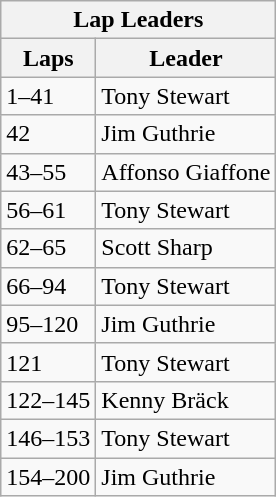<table class="wikitable">
<tr>
<th colspan=2>Lap Leaders</th>
</tr>
<tr>
<th>Laps</th>
<th>Leader</th>
</tr>
<tr>
<td>1–41</td>
<td>Tony Stewart</td>
</tr>
<tr>
<td>42</td>
<td>Jim Guthrie</td>
</tr>
<tr>
<td>43–55</td>
<td>Affonso Giaffone</td>
</tr>
<tr>
<td>56–61</td>
<td>Tony Stewart</td>
</tr>
<tr>
<td>62–65</td>
<td>Scott Sharp</td>
</tr>
<tr>
<td>66–94</td>
<td>Tony Stewart</td>
</tr>
<tr>
<td>95–120</td>
<td>Jim Guthrie</td>
</tr>
<tr>
<td>121</td>
<td>Tony Stewart</td>
</tr>
<tr>
<td>122–145</td>
<td>Kenny Bräck</td>
</tr>
<tr>
<td>146–153</td>
<td>Tony Stewart</td>
</tr>
<tr>
<td>154–200</td>
<td>Jim Guthrie</td>
</tr>
</table>
